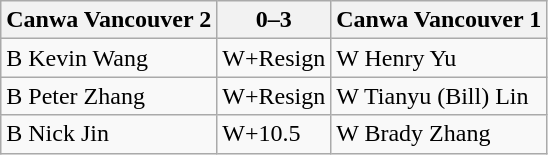<table class="wikitable">
<tr>
<th>Canwa Vancouver 2</th>
<th>0–3</th>
<th>Canwa Vancouver 1</th>
</tr>
<tr>
<td>B Kevin Wang</td>
<td>W+Resign</td>
<td>W Henry Yu</td>
</tr>
<tr>
<td>B Peter Zhang</td>
<td>W+Resign</td>
<td>W Tianyu (Bill) Lin</td>
</tr>
<tr>
<td>B Nick Jin</td>
<td>W+10.5</td>
<td>W Brady Zhang</td>
</tr>
</table>
